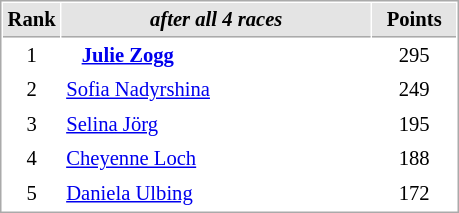<table cellspacing="1" cellpadding="3" style="border:1px solid #aaa; font-size:86%;">
<tr style="background:#e4e4e4;">
<th style="border-bottom:1px solid #aaa; width:10px;">Rank</th>
<th style="border-bottom:1px solid #aaa; width:200px;"><em>after all 4 races</em></th>
<th style="border-bottom:1px solid #aaa; width:50px;">Points</th>
</tr>
<tr>
<td align=center>1</td>
<td><strong>   <a href='#'>Julie Zogg</a></strong></td>
<td align=center>295</td>
</tr>
<tr>
<td align=center>2</td>
<td> <a href='#'>Sofia Nadyrshina</a></td>
<td align=center>249</td>
</tr>
<tr>
<td align=center>3</td>
<td> <a href='#'>Selina Jörg</a></td>
<td align=center>195</td>
</tr>
<tr>
<td align=center>4</td>
<td> <a href='#'>Cheyenne Loch</a></td>
<td align=center>188</td>
</tr>
<tr>
<td align=center>5</td>
<td> <a href='#'>Daniela Ulbing</a></td>
<td align=center>172</td>
</tr>
</table>
